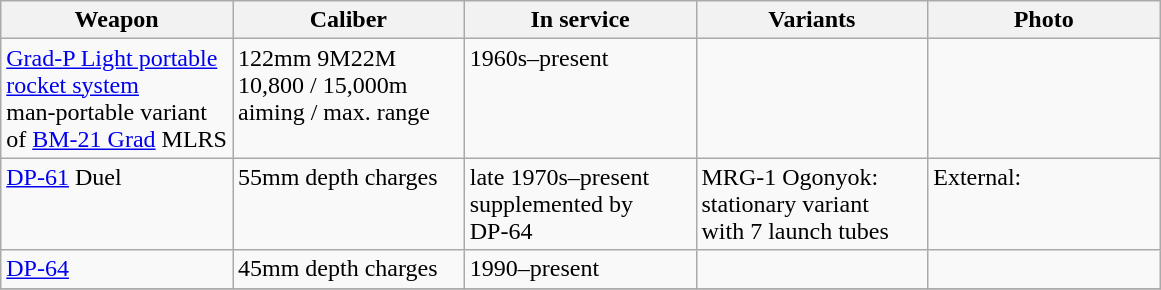<table class="wikitable">
<tr>
<th style="width:20%;", align=left>Weapon</th>
<th style="width:20%;", align=left>Caliber</th>
<th style="width:20%;", align=left>In service</th>
<th style="width:20%;", align=left>Variants</th>
<th style="width:20%;">Photo</th>
</tr>
<tr>
<td align=left, valign=top><a href='#'>Grad-P Light portable<br>rocket system</a><br>man-portable variant<br>of <a href='#'>BM-21 Grad</a> MLRS</td>
<td align=left, valign=top>122mm 9M22M<br>10,800 / 15,000m<br>aiming / max. range</td>
<td align=left, valign=top>1960s–present</td>
<td align=left, valign=top></td>
<td align=center></td>
</tr>
<tr>
<td align=left, valign=top><a href='#'>DP-61</a> Duel</td>
<td align=left, valign=top>55mm depth charges</td>
<td align=left, valign=top>late 1970s–present<br>supplemented by<br>DP-64</td>
<td align=left, valign=top>MRG-1 Ogonyok:<br>stationary variant<br>with 7 launch tubes</td>
<td align=left, valign=top>External:<br></td>
</tr>
<tr>
<td align=left, valign=top><a href='#'>DP-64</a></td>
<td align=left, valign=top>45mm depth charges</td>
<td align=left, valign=top>1990–present</td>
<td align=left, valign=top></td>
<td align=left, valign=top></td>
</tr>
<tr>
</tr>
</table>
